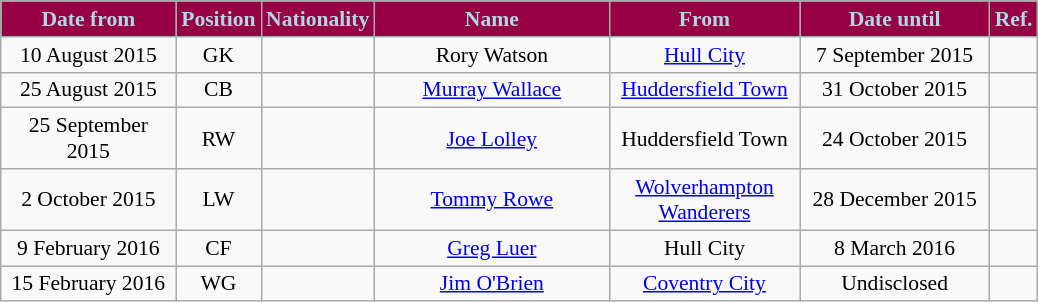<table class="wikitable"  style="text-align:center; font-size:90%; ">
<tr>
<th style="background:#970045; color:#ADD8E6; width:110px;">Date from</th>
<th style="background:#970045; color:#ADD8E6; width:50px;">Position</th>
<th style="background:#970045; color:#ADD8E6; width:50px;">Nationality</th>
<th style="background:#970045; color:#ADD8E6; width:150px;">Name</th>
<th style="background:#970045; color:#ADD8E6; width:120px;">From</th>
<th style="background:#970045; color:#ADD8E6; width:120px;">Date until</th>
<th style="background:#970045; color:#ADD8E6; width:25px;">Ref.</th>
</tr>
<tr>
<td>10 August 2015</td>
<td>GK</td>
<td></td>
<td>Rory Watson</td>
<td><a href='#'>Hull City</a></td>
<td>7 September 2015</td>
<td></td>
</tr>
<tr>
<td>25 August 2015</td>
<td>CB</td>
<td></td>
<td><a href='#'>Murray Wallace</a></td>
<td><a href='#'>Huddersfield Town</a></td>
<td>31 October 2015</td>
<td></td>
</tr>
<tr>
<td>25 September 2015</td>
<td>RW</td>
<td></td>
<td><a href='#'>Joe Lolley</a></td>
<td>Huddersfield Town</td>
<td>24 October 2015</td>
<td></td>
</tr>
<tr>
<td>2 October 2015</td>
<td>LW</td>
<td></td>
<td><a href='#'>Tommy Rowe</a></td>
<td><a href='#'>Wolverhampton Wanderers</a></td>
<td>28 December 2015</td>
<td></td>
</tr>
<tr>
<td>9 February 2016</td>
<td>CF</td>
<td></td>
<td><a href='#'>Greg Luer</a></td>
<td>Hull City</td>
<td>8 March 2016</td>
<td></td>
</tr>
<tr>
<td>15 February 2016</td>
<td>WG</td>
<td></td>
<td><a href='#'>Jim O'Brien</a></td>
<td><a href='#'>Coventry City</a></td>
<td>Undisclosed</td>
<td></td>
</tr>
</table>
